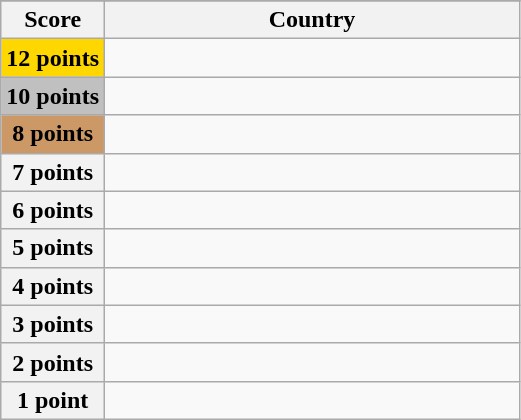<table class="wikitable">
<tr>
</tr>
<tr>
<th scope="col" width="20%">Score</th>
<th scope="col">Country</th>
</tr>
<tr>
<th scope="row" style="background:gold">12 points</th>
<td></td>
</tr>
<tr>
<th scope="row" style="background:silver">10 points</th>
<td></td>
</tr>
<tr>
<th scope="row" style="background:#CC9966">8 points</th>
<td></td>
</tr>
<tr>
<th scope="row">7 points</th>
<td></td>
</tr>
<tr>
<th scope="row">6 points</th>
<td></td>
</tr>
<tr>
<th scope="row">5 points</th>
<td></td>
</tr>
<tr>
<th scope="row">4 points</th>
<td></td>
</tr>
<tr>
<th scope="row">3 points</th>
<td></td>
</tr>
<tr>
<th scope="row">2 points</th>
<td></td>
</tr>
<tr>
<th scope="row">1 point</th>
<td></td>
</tr>
</table>
